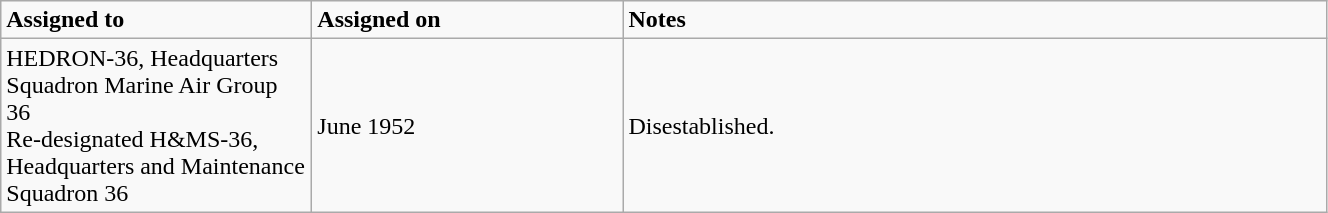<table class="wikitable" style="width: 70%;">
<tr>
<td style="width: 200px;"><strong>Assigned to</strong></td>
<td style="width: 200px;"><strong>Assigned on</strong></td>
<td><strong>Notes</strong></td>
</tr>
<tr>
<td>HEDRON-36, Headquarters Squadron Marine Air Group 36<br>Re-designated H&MS-36, Headquarters and Maintenance Squadron 36</td>
<td>June 1952</td>
<td>Disestablished.</td>
</tr>
</table>
